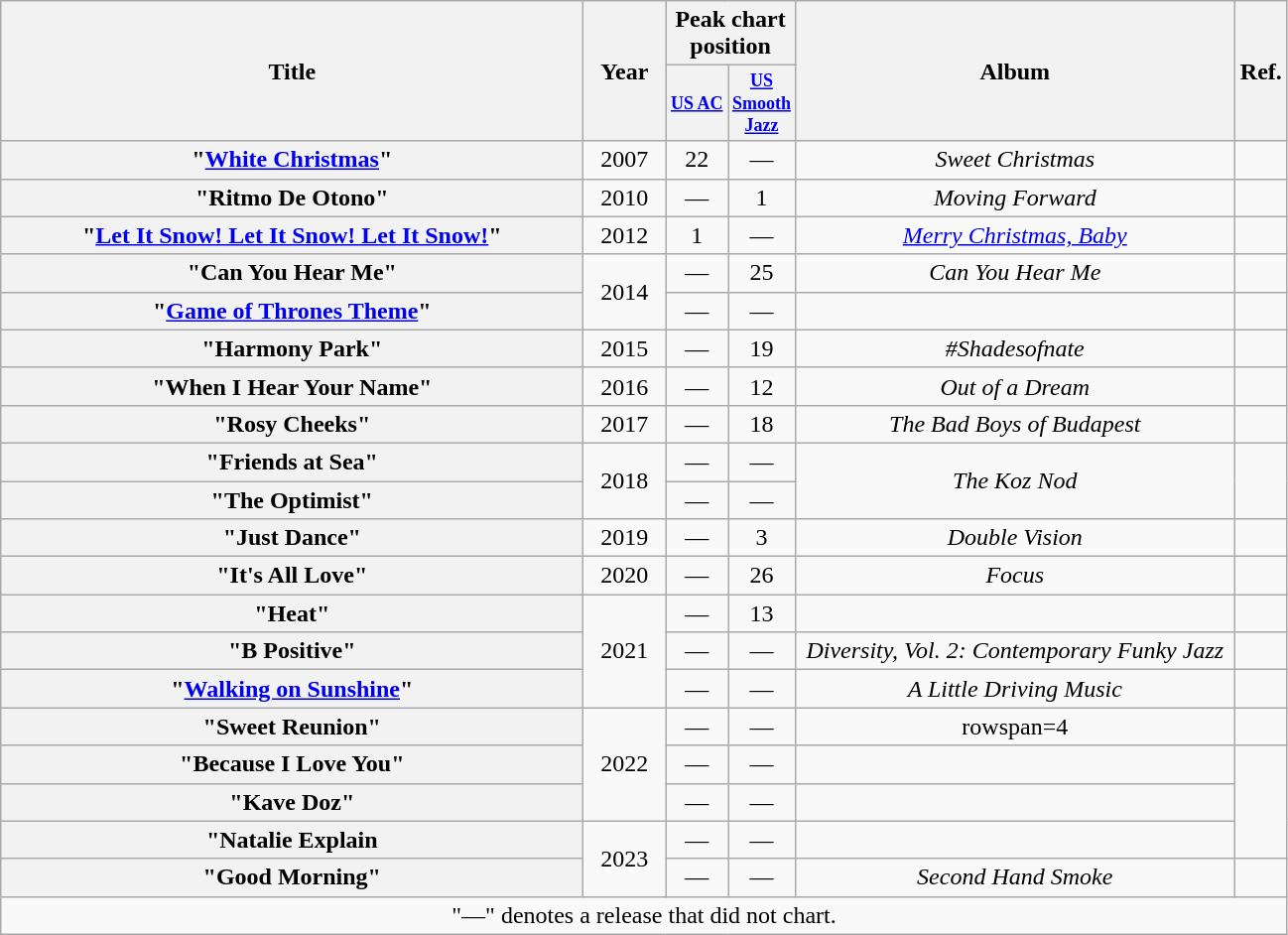<table class="wikitable plainrowheaders" style="text-align:center;" border="1">
<tr>
<th scope="col" rowspan="2" style="width:24em;">Title</th>
<th scope="col" rowspan="2" style="width:3em;">Year</th>
<th scope="col" colspan="2">Peak chart position</th>
<th scope="col" rowspan="2" style="width:18em;">Album</th>
<th scope="col" rowspan="2" style="width:0em;">Ref.</th>
</tr>
<tr>
<th scope="col" style="width:3em;font-size:75%;"><a href='#'>US AC</a><br></th>
<th scope="col" style="width:3em;font-size:75%;"><a href='#'>US Smooth Jazz</a><br></th>
</tr>
<tr>
<th scope="row">"<a href='#'>White Christmas</a>"<br> </th>
<td>2007</td>
<td>22</td>
<td>—</td>
<td><em>Sweet Christmas</em></td>
<td></td>
</tr>
<tr>
<th scope="row">"Ritmo De Otono"<br> </th>
<td>2010</td>
<td>—</td>
<td>1</td>
<td><em>Moving Forward</em></td>
<td></td>
</tr>
<tr>
<th scope="row">"<a href='#'>Let It Snow! Let It Snow! Let It Snow!</a>"<br> </th>
<td>2012</td>
<td>1</td>
<td>—</td>
<td><em><a href='#'>Merry Christmas, Baby</a></em></td>
<td></td>
</tr>
<tr>
<th scope="row">"Can You Hear Me"<br> </th>
<td rowspan=2>2014</td>
<td>—</td>
<td>25</td>
<td><em>Can You Hear Me</em></td>
<td></td>
</tr>
<tr>
<th scope="row">"<a href='#'>Game of Thrones Theme</a>"<br> </th>
<td>—</td>
<td>—</td>
<td></td>
<td></td>
</tr>
<tr>
<th scope="row">"Harmony Park"<br> </th>
<td>2015</td>
<td>—</td>
<td>19</td>
<td><em>#Shadesofnate</em></td>
<td></td>
</tr>
<tr>
<th scope="row">"When I Hear Your Name"<br> </th>
<td>2016</td>
<td>—</td>
<td>12</td>
<td><em>Out of a Dream</em></td>
<td></td>
</tr>
<tr>
<th scope="row">"Rosy Cheeks"<br> </th>
<td>2017</td>
<td>—</td>
<td>18</td>
<td><em>The Bad Boys of Budapest</em></td>
<td></td>
</tr>
<tr>
<th scope="row">"Friends at Sea"<br> </th>
<td rowspan=2>2018</td>
<td>—</td>
<td>—</td>
<td rowspan=2><em>The Koz Nod</em></td>
<td rowspan=2></td>
</tr>
<tr>
<th scope="row">"The Optimist"<br> </th>
<td>—</td>
<td>—</td>
</tr>
<tr>
<th scope="row">"Just Dance"<br> </th>
<td>2019</td>
<td>—</td>
<td>3</td>
<td><em>Double Vision</em></td>
<td></td>
</tr>
<tr>
<th scope="row">"It's All Love"<br> </th>
<td>2020</td>
<td>—</td>
<td>26</td>
<td><em>Focus</em></td>
<td></td>
</tr>
<tr>
<th scope="row">"Heat"<br> </th>
<td rowspan=3>2021</td>
<td>—</td>
<td>13</td>
<td></td>
<td></td>
</tr>
<tr>
<th scope="row">"B Positive"<br> </th>
<td>—</td>
<td>—</td>
<td><em>Diversity, Vol. 2: Contemporary Funky Jazz</em></td>
<td></td>
</tr>
<tr>
<th scope="row">"<a href='#'>Walking on Sunshine</a>"<br> </th>
<td>—</td>
<td>—</td>
<td><em>A Little Driving Music</em></td>
<td></td>
</tr>
<tr>
<th scope="row">"Sweet Reunion"<br> </th>
<td rowspan=3>2022</td>
<td>—</td>
<td>—</td>
<td>rowspan=4 </td>
<td></td>
</tr>
<tr>
<th scope="row">"Because I Love You"<br> </th>
<td>—</td>
<td>—</td>
<td></td>
</tr>
<tr>
<th scope="row">"Kave Doz"<br> </th>
<td>—</td>
<td>—</td>
<td></td>
</tr>
<tr>
<th scope="row">"Natalie Explain<br> </th>
<td rowspan=2>2023</td>
<td>—</td>
<td>—</td>
<td></td>
</tr>
<tr>
<th scope="row">"Good Morning"<br> </th>
<td>—</td>
<td>—</td>
<td><em>Second Hand Smoke</em></td>
<td></td>
</tr>
<tr>
<td style=text-align:center" colspan="12" style="font-size: 8pt">"—" denotes a release that did not chart.</td>
</tr>
</table>
